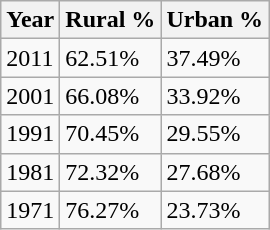<table class="wikitable sortable">
<tr>
<th>Year</th>
<th>Rural %</th>
<th>Urban %</th>
</tr>
<tr>
<td>2011</td>
<td>62.51%</td>
<td>37.49%</td>
</tr>
<tr>
<td>2001</td>
<td>66.08%</td>
<td>33.92%</td>
</tr>
<tr>
<td>1991</td>
<td>70.45%</td>
<td>29.55%</td>
</tr>
<tr>
<td>1981</td>
<td>72.32%</td>
<td>27.68%</td>
</tr>
<tr>
<td>1971</td>
<td>76.27%</td>
<td>23.73%</td>
</tr>
</table>
